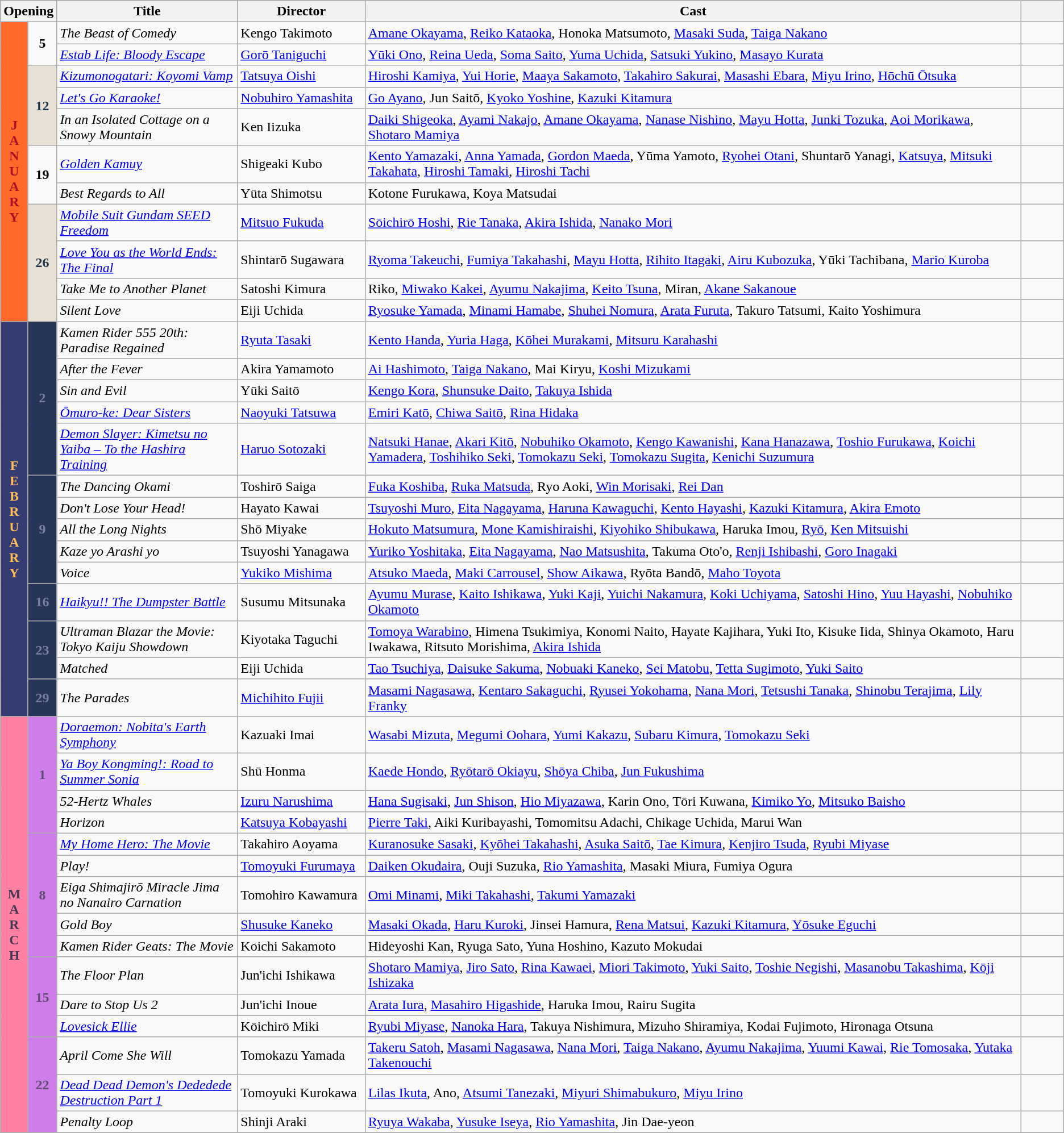<table class="wikitable sortable">
<tr style="background:#b0e0e6; text-align:center">
<th colspan="2">Opening</th>
<th style="width:17%">Title</th>
<th style="width:12%">Director</th>
<th>Cast</th>
<th style="width:4%;"></th>
</tr>
<tr>
<th rowspan="11" style="text-align:center; background:#FF6A2B; color:#AF1024;">J<br>A<br>N<br>U<br>A<br>R<br>Y</th>
<td rowspan="2" style="text-align:center;" style="text-align:center; background:#E9E1D6; color:#1F364B;"><strong>5</strong></td>
<td><em>The Beast of Comedy</em></td>
<td>Kengo Takimoto</td>
<td><a href='#'>Amane Okayama</a>, <a href='#'>Reiko Kataoka</a>, Honoka Matsumoto, <a href='#'>Masaki Suda</a>, <a href='#'>Taiga Nakano</a></td>
<td></td>
</tr>
<tr>
<td><em><a href='#'>Estab Life: Bloody Escape</a></em></td>
<td><a href='#'>Gorō Taniguchi</a></td>
<td><a href='#'>Yūki Ono</a>, <a href='#'>Reina Ueda</a>, <a href='#'>Soma Saito</a>, <a href='#'>Yuma Uchida</a>, <a href='#'>Satsuki Yukino</a>, <a href='#'>Masayo Kurata</a></td>
<td></td>
</tr>
<tr>
<td rowspan="3" style="text-align:center; background:#E9E1D6; color:#1F364B;"><strong>12</strong></td>
<td><em><a href='#'>Kizumonogatari: Koyomi Vamp</a></em></td>
<td><a href='#'>Tatsuya Oishi</a></td>
<td><a href='#'>Hiroshi Kamiya</a>, <a href='#'>Yui Horie</a>, <a href='#'>Maaya Sakamoto</a>, <a href='#'>Takahiro Sakurai</a>, <a href='#'>Masashi Ebara</a>, <a href='#'>Miyu Irino</a>, <a href='#'>Hōchū Ōtsuka</a></td>
<td></td>
</tr>
<tr>
<td><em><a href='#'>Let's Go Karaoke!</a></em></td>
<td><a href='#'>Nobuhiro Yamashita</a></td>
<td><a href='#'>Go Ayano</a>, Jun Saitō, <a href='#'>Kyoko Yoshine</a>, <a href='#'>Kazuki Kitamura</a></td>
<td></td>
</tr>
<tr>
<td><em>In an Isolated Cottage on a Snowy Mountain</em></td>
<td>Ken Iizuka</td>
<td><a href='#'>Daiki Shigeoka</a>, <a href='#'>Ayami Nakajo</a>, <a href='#'>Amane Okayama</a>, <a href='#'>Nanase Nishino</a>, <a href='#'>Mayu Hotta</a>, <a href='#'>Junki Tozuka</a>, <a href='#'>Aoi Morikawa</a>, <a href='#'>Shotaro Mamiya</a></td>
<td></td>
</tr>
<tr>
<td rowspan="2" style="text-align:center;" style="text-align:center; background:#E9E1D6; color:#1F364B;"><strong>19</strong></td>
<td><em><a href='#'>Golden Kamuy</a></em></td>
<td>Shigeaki Kubo</td>
<td><a href='#'>Kento Yamazaki</a>, <a href='#'>Anna Yamada</a>, <a href='#'>Gordon Maeda</a>, Yūma Yamoto, <a href='#'>Ryohei Otani</a>, Shuntarō Yanagi, <a href='#'>Katsuya</a>, <a href='#'>Mitsuki Takahata</a>, <a href='#'>Hiroshi Tamaki</a>, <a href='#'>Hiroshi Tachi</a></td>
<td></td>
</tr>
<tr>
<td><em>Best Regards to All</em></td>
<td>Yūta Shimotsu</td>
<td>Kotone Furukawa, Koya Matsudai</td>
<td></td>
</tr>
<tr>
<td rowspan="4" style="text-align:center; background:#E9E1D6; color:#1F364B;"><strong>26</strong></td>
<td><em><a href='#'>Mobile Suit Gundam SEED Freedom</a></em></td>
<td><a href='#'>Mitsuo Fukuda</a></td>
<td><a href='#'>Sōichirō Hoshi</a>, <a href='#'>Rie Tanaka</a>, <a href='#'>Akira Ishida</a>, <a href='#'>Nanako Mori</a></td>
<td></td>
</tr>
<tr>
<td><em><a href='#'>Love You as the World Ends: The Final</a></em></td>
<td>Shintarō Sugawara</td>
<td><a href='#'>Ryoma Takeuchi</a>, <a href='#'>Fumiya Takahashi</a>, <a href='#'>Mayu Hotta</a>, <a href='#'>Rihito Itagaki</a>, <a href='#'>Airu Kubozuka</a>, Yūki Tachibana, <a href='#'>Mario Kuroba</a></td>
<td></td>
</tr>
<tr>
<td><em>Take Me to Another Planet</em></td>
<td>Satoshi Kimura</td>
<td>Riko, <a href='#'>Miwako Kakei</a>, <a href='#'>Ayumu Nakajima</a>, <a href='#'>Keito Tsuna</a>, Miran, <a href='#'>Akane Sakanoue</a></td>
<td></td>
</tr>
<tr>
<td><em>Silent Love</em></td>
<td>Eiji Uchida</td>
<td><a href='#'>Ryosuke Yamada</a>, <a href='#'>Minami Hamabe</a>, <a href='#'>Shuhei Nomura</a>, <a href='#'>Arata Furuta</a>, Takuro Tatsumi, Kaito Yoshimura</td>
<td></td>
</tr>
<tr>
<th rowspan="14" style="text-align:center; background:#343C72; color:#FFBB55;">F<br>E<br>B<br>R<br>U<br>A<br>R<br>Y</th>
<td rowspan="5" style="text-align:center; background:#273658; color:#77819D;"><strong>2</strong></td>
<td><em>Kamen Rider 555 20th: Paradise Regained</em></td>
<td><a href='#'>Ryuta Tasaki</a></td>
<td><a href='#'>Kento Handa</a>, <a href='#'>Yuria Haga</a>, <a href='#'>Kōhei Murakami</a>, <a href='#'>Mitsuru Karahashi</a></td>
<td></td>
</tr>
<tr>
<td><em>After the Fever</em></td>
<td>Akira Yamamoto</td>
<td><a href='#'>Ai Hashimoto</a>, <a href='#'>Taiga Nakano</a>, Mai Kiryu, <a href='#'>Koshi Mizukami</a></td>
<td></td>
</tr>
<tr>
<td><em>Sin and Evil</em></td>
<td>Yūki Saitō</td>
<td><a href='#'>Kengo Kora</a>, <a href='#'>Shunsuke Daito</a>, <a href='#'>Takuya Ishida</a></td>
<td></td>
</tr>
<tr>
<td><em><a href='#'>Ōmuro-ke: Dear Sisters</a></em></td>
<td><a href='#'>Naoyuki Tatsuwa</a></td>
<td><a href='#'>Emiri Katō</a>, <a href='#'>Chiwa Saitō</a>, <a href='#'>Rina Hidaka</a></td>
<td></td>
</tr>
<tr>
<td><em><a href='#'>Demon Slayer: Kimetsu no Yaiba – To the Hashira Training</a></em></td>
<td><a href='#'>Haruo Sotozaki</a></td>
<td><a href='#'>Natsuki Hanae</a>, <a href='#'>Akari Kitō</a>, <a href='#'>Nobuhiko Okamoto</a>, <a href='#'>Kengo Kawanishi</a>, <a href='#'>Kana Hanazawa</a>, <a href='#'>Toshio Furukawa</a>, <a href='#'>Koichi Yamadera</a>, <a href='#'>Toshihiko Seki</a>, <a href='#'>Tomokazu Seki</a>, <a href='#'>Tomokazu Sugita</a>, <a href='#'>Kenichi Suzumura</a></td>
<td></td>
</tr>
<tr>
<td rowspan="5" style="text-align:center; background:#273658; color:#77819D;"><strong>9</strong></td>
<td><em>The Dancing Okami</em></td>
<td>Toshirō Saiga</td>
<td><a href='#'>Fuka Koshiba</a>, <a href='#'>Ruka Matsuda</a>, Ryo Aoki, <a href='#'>Win Morisaki</a>, <a href='#'>Rei Dan</a></td>
<td></td>
</tr>
<tr>
<td><em>Don't Lose Your Head!</em></td>
<td>Hayato Kawai</td>
<td><a href='#'>Tsuyoshi Muro</a>, <a href='#'>Eita Nagayama</a>, <a href='#'>Haruna Kawaguchi</a>, <a href='#'>Kento Hayashi</a>, <a href='#'>Kazuki Kitamura</a>, <a href='#'>Akira Emoto</a></td>
<td></td>
</tr>
<tr>
<td><em>All the Long Nights</em></td>
<td>Shō Miyake</td>
<td><a href='#'>Hokuto Matsumura</a>, <a href='#'>Mone Kamishiraishi</a>, <a href='#'>Kiyohiko Shibukawa</a>, Haruka Imou, <a href='#'>Ryō</a>, <a href='#'>Ken Mitsuishi</a></td>
<td></td>
</tr>
<tr>
<td><em>Kaze yo Arashi yo</em></td>
<td>Tsuyoshi Yanagawa</td>
<td><a href='#'>Yuriko Yoshitaka</a>, <a href='#'>Eita Nagayama</a>, <a href='#'>Nao Matsushita</a>, Takuma Oto'o, <a href='#'>Renji Ishibashi</a>, <a href='#'>Goro Inagaki</a></td>
<td></td>
</tr>
<tr>
<td><em>Voice</em></td>
<td><a href='#'>Yukiko Mishima</a></td>
<td><a href='#'>Atsuko Maeda</a>, <a href='#'>Maki Carrousel</a>, <a href='#'>Show Aikawa</a>, Ryōta Bandō, <a href='#'>Maho Toyota</a></td>
<td></td>
</tr>
<tr>
<td rowspan="1" style="text-align:center; background:#273658; color:#77819D;"><strong>16</strong></td>
<td><em><a href='#'>Haikyu!! The Dumpster Battle</a></em></td>
<td>Susumu Mitsunaka</td>
<td><a href='#'>Ayumu Murase</a>, <a href='#'>Kaito Ishikawa</a>, <a href='#'>Yuki Kaji</a>, <a href='#'>Yuichi Nakamura</a>, <a href='#'>Koki Uchiyama</a>, <a href='#'>Satoshi Hino</a>, <a href='#'>Yuu Hayashi</a>, <a href='#'>Nobuhiko Okamoto</a></td>
<td></td>
</tr>
<tr>
<td rowspan="2" style="text-align:center; background:#273658; color:#77819D;"><strong>23</strong></td>
<td><em>Ultraman Blazar the Movie: Tokyo Kaiju Showdown</em></td>
<td>Kiyotaka Taguchi</td>
<td><a href='#'>Tomoya Warabino</a>, Himena Tsukimiya, Konomi Naito, Hayate Kajihara, Yuki Ito, Kisuke Iida, Shinya Okamoto, Haru Iwakawa, Ritsuto Morishima, <a href='#'>Akira Ishida</a></td>
<td></td>
</tr>
<tr>
<td><em>Matched</em></td>
<td>Eiji Uchida</td>
<td><a href='#'>Tao Tsuchiya</a>, <a href='#'>Daisuke Sakuma</a>, <a href='#'>Nobuaki Kaneko</a>, <a href='#'>Sei Matobu</a>, <a href='#'>Tetta Sugimoto</a>, <a href='#'>Yuki Saito</a></td>
<td></td>
</tr>
<tr>
<td rowspan="1" style="text-align:center; background:#273658; color:#77819D;"><strong>29</strong></td>
<td><em>The Parades</em></td>
<td><a href='#'>Michihito Fujii</a></td>
<td><a href='#'>Masami Nagasawa</a>, <a href='#'>Kentaro Sakaguchi</a>, <a href='#'>Ryusei Yokohama</a>, <a href='#'>Nana Mori</a>, <a href='#'>Tetsushi Tanaka</a>, <a href='#'>Shinobu Terajima</a>, <a href='#'>Lily Franky</a></td>
<td></td>
</tr>
<tr>
<th rowspan="15" style="text-align:center; background:#FF80A3; color:#453953;">M<br>A<br>R<br>C<br>H</th>
<td rowspan="4" style="text-align:center; background:#D07DEC; color:#5F4F71;"><strong>1</strong></td>
<td><em><a href='#'>Doraemon: Nobita's Earth Symphony</a></em></td>
<td>Kazuaki Imai</td>
<td><a href='#'>Wasabi Mizuta</a>, <a href='#'>Megumi Oohara</a>, <a href='#'>Yumi Kakazu</a>, <a href='#'>Subaru Kimura</a>, <a href='#'>Tomokazu Seki</a></td>
<td></td>
</tr>
<tr>
<td><em><a href='#'>Ya Boy Kongming!: Road to Summer Sonia</a></em></td>
<td>Shū Honma</td>
<td><a href='#'>Kaede Hondo</a>, <a href='#'>Ryōtarō Okiayu</a>, <a href='#'>Shōya Chiba</a>, <a href='#'>Jun Fukushima</a></td>
<td></td>
</tr>
<tr>
<td><em>52-Hertz Whales</em></td>
<td><a href='#'>Izuru Narushima</a></td>
<td><a href='#'>Hana Sugisaki</a>, <a href='#'>Jun Shison</a>, <a href='#'>Hio Miyazawa</a>, Karin Ono, Tōri Kuwana, <a href='#'>Kimiko Yo</a>, <a href='#'>Mitsuko Baisho</a></td>
<td></td>
</tr>
<tr>
<td><em>Horizon</em></td>
<td><a href='#'>Katsuya Kobayashi</a></td>
<td><a href='#'>Pierre Taki</a>, Aiki Kuribayashi, Tomomitsu Adachi, Chikage Uchida, Marui Wan</td>
<td></td>
</tr>
<tr>
<td rowspan="5" style="text-align:center; background:#D07DEC; color:#5F4F71;"><strong>8</strong></td>
<td><em><a href='#'>My Home Hero: The Movie</a></em></td>
<td>Takahiro Aoyama</td>
<td><a href='#'>Kuranosuke Sasaki</a>, <a href='#'>Kyōhei Takahashi</a>, <a href='#'>Asuka Saitō</a>, <a href='#'>Tae Kimura</a>, <a href='#'>Kenjiro Tsuda</a>, <a href='#'>Ryubi Miyase</a></td>
<td></td>
</tr>
<tr>
<td><em>Play!</em></td>
<td><a href='#'>Tomoyuki Furumaya</a></td>
<td><a href='#'>Daiken Okudaira</a>, Ouji Suzuka, <a href='#'>Rio Yamashita</a>, Masaki Miura, Fumiya Ogura</td>
<td></td>
</tr>
<tr>
<td><em>Eiga Shimajirō Miracle Jima no Nanairo Carnation</em></td>
<td>Tomohiro Kawamura</td>
<td><a href='#'>Omi Minami</a>, <a href='#'>Miki Takahashi</a>, <a href='#'>Takumi Yamazaki</a></td>
<td></td>
</tr>
<tr>
<td><em>Gold Boy</em></td>
<td><a href='#'>Shusuke Kaneko</a></td>
<td><a href='#'>Masaki Okada</a>, <a href='#'>Haru Kuroki</a>, Jinsei Hamura, <a href='#'>Rena Matsui</a>, <a href='#'>Kazuki Kitamura</a>, <a href='#'>Yōsuke Eguchi</a></td>
<td></td>
</tr>
<tr>
<td><em>Kamen Rider Geats: The Movie</em></td>
<td>Koichi Sakamoto</td>
<td>Hideyoshi Kan, Ryuga Sato, Yuna Hoshino, Kazuto Mokudai</td>
<td></td>
</tr>
<tr>
<td rowspan="3" style="text-align:center; background:#D07DEC; color:#5F4F71;"><strong>15</strong></td>
<td><em>The Floor Plan</em></td>
<td>Jun'ichi Ishikawa</td>
<td><a href='#'>Shotaro Mamiya</a>, <a href='#'>Jiro Sato</a>, <a href='#'>Rina Kawaei</a>, <a href='#'>Miori Takimoto</a>, <a href='#'>Yuki Saito</a>, <a href='#'>Toshie Negishi</a>, <a href='#'>Masanobu Takashima</a>, <a href='#'>Kōji Ishizaka</a></td>
<td></td>
</tr>
<tr>
<td><em>Dare to Stop Us 2</em></td>
<td>Jun'ichi Inoue</td>
<td><a href='#'>Arata Iura</a>, <a href='#'>Masahiro Higashide</a>, Haruka Imou, Rairu Sugita</td>
<td></td>
</tr>
<tr>
<td><em><a href='#'>Lovesick Ellie</a></em></td>
<td>Kōichirō Miki</td>
<td><a href='#'>Ryubi Miyase</a>, <a href='#'>Nanoka Hara</a>, Takuya Nishimura, Mizuho Shiramiya, Kodai Fujimoto, Hironaga Otsuna</td>
<td></td>
</tr>
<tr>
<td rowspan="3" style="text-align:center; background:#D07DEC; color:#5F4F71;"><strong>22</strong></td>
<td><em>April Come She Will</em></td>
<td>Tomokazu Yamada</td>
<td><a href='#'>Takeru Satoh</a>, <a href='#'>Masami Nagasawa</a>, <a href='#'>Nana Mori</a>, <a href='#'>Taiga Nakano</a>, <a href='#'>Ayumu Nakajima</a>, <a href='#'>Yuumi Kawai</a>, <a href='#'>Rie Tomosaka</a>, <a href='#'>Yutaka Takenouchi</a></td>
<td></td>
</tr>
<tr>
<td><em><a href='#'>Dead Dead Demon's Dededede Destruction Part 1</a></em></td>
<td>Tomoyuki Kurokawa</td>
<td><a href='#'>Lilas Ikuta</a>, Ano, <a href='#'>Atsumi Tanezaki</a>, <a href='#'>Miyuri Shimabukuro</a>, <a href='#'>Miyu Irino</a></td>
<td></td>
</tr>
<tr>
<td><em>Penalty Loop</em></td>
<td>Shinji Araki</td>
<td><a href='#'>Ryuya Wakaba</a>, <a href='#'>Yusuke Iseya</a>, <a href='#'>Rio Yamashita</a>, Jin Dae-yeon</td>
<td></td>
</tr>
<tr>
</tr>
</table>
